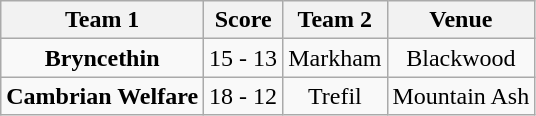<table class="wikitable" style="text-align: center">
<tr>
<th>Team 1</th>
<th>Score</th>
<th>Team 2</th>
<th>Venue</th>
</tr>
<tr>
<td><strong>Bryncethin</strong></td>
<td>15 - 13</td>
<td>Markham</td>
<td>Blackwood</td>
</tr>
<tr>
<td><strong>Cambrian Welfare</strong></td>
<td>18 - 12</td>
<td>Trefil</td>
<td>Mountain Ash</td>
</tr>
</table>
